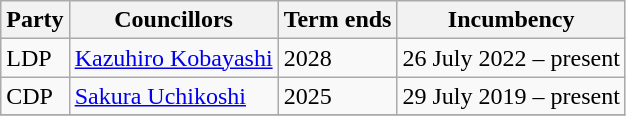<table class=wikitable>
<tr>
<th>Party</th>
<th>Councillors</th>
<th>Term ends</th>
<th>Incumbency</th>
</tr>
<tr>
<td>LDP</td>
<td><a href='#'>Kazuhiro Kobayashi</a></td>
<td>2028</td>
<td>26 July 2022 – present</td>
</tr>
<tr>
<td>CDP</td>
<td><a href='#'>Sakura Uchikoshi</a></td>
<td>2025</td>
<td>29 July 2019 – present</td>
</tr>
<tr>
</tr>
</table>
